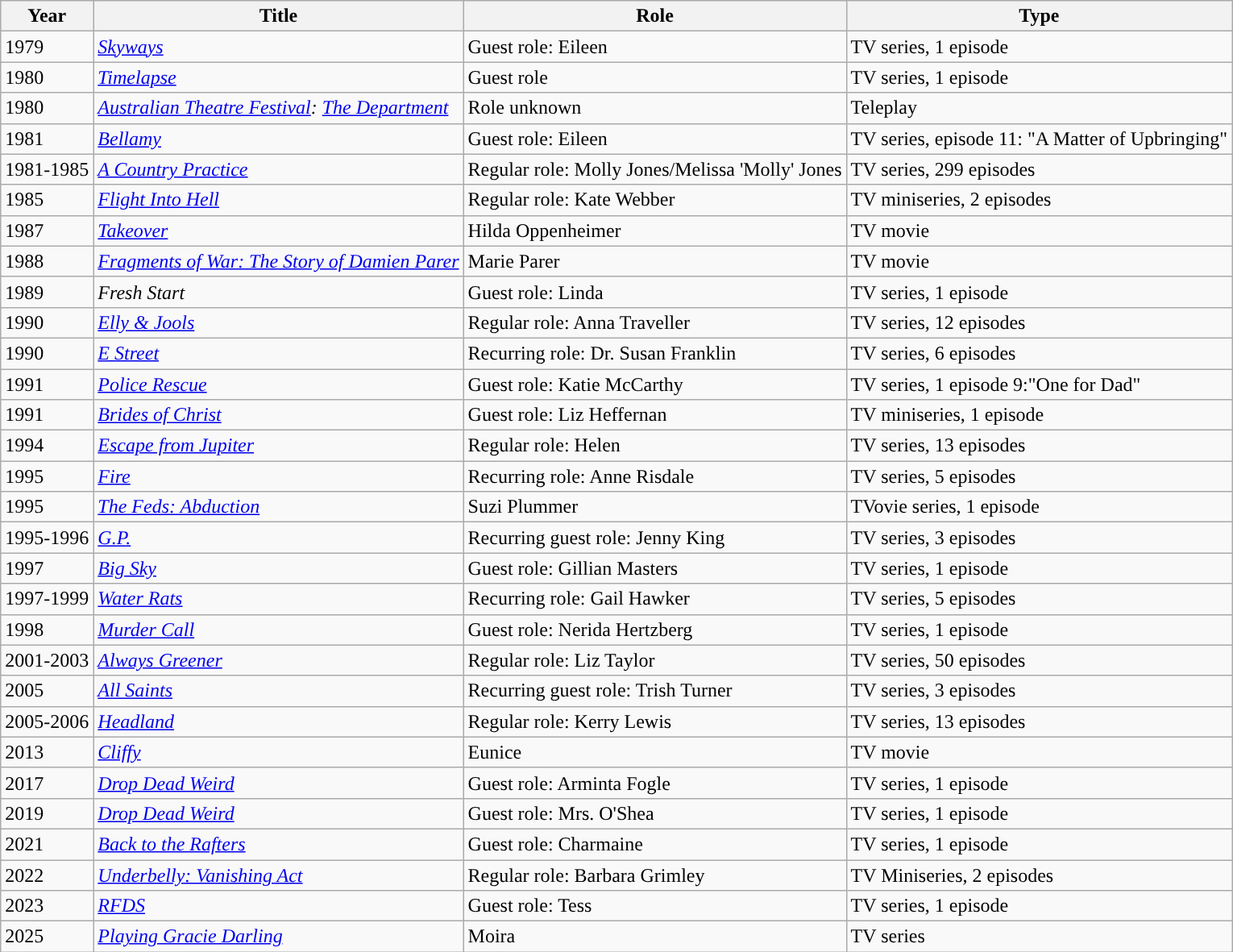<table class="wikitable">
<tr>
<th>Year</th>
<th>Title</th>
<th>Role</th>
<th>Type</th>
</tr>
<tr>
<td>1979</td>
<td><em><a href='#'>Skyways</a></em></td>
<td>Guest role: Eileen</td>
<td>TV series, 1 episode</td>
</tr>
<tr>
<td>1980</td>
<td><em><a href='#'>Timelapse</a></em></td>
<td>Guest role</td>
<td>TV series, 1 episode</td>
</tr>
<tr>
<td>1980</td>
<td><em><a href='#'>Australian Theatre Festival</a>: <a href='#'>The Department</a></em></td>
<td>Role unknown</td>
<td>Teleplay</td>
</tr>
<tr>
<td>1981</td>
<td><em><a href='#'>Bellamy</a></em></td>
<td>Guest role: Eileen</td>
<td>TV series, episode 11: "A Matter of Upbringing"</td>
</tr>
<tr>
<td>1981-1985</td>
<td><em><a href='#'>A Country Practice</a></em></td>
<td>Regular role: Molly Jones/Melissa 'Molly' Jones</td>
<td>TV series, 299 episodes</td>
</tr>
<tr>
<td>1985</td>
<td><em><a href='#'>Flight Into Hell</a></em></td>
<td>Regular role: Kate Webber</td>
<td>TV miniseries, 2 episodes</td>
</tr>
<tr>
<td>1987</td>
<td><em><a href='#'>Takeover</a></em></td>
<td>Hilda Oppenheimer</td>
<td>TV movie</td>
</tr>
<tr>
<td>1988</td>
<td><em><a href='#'>Fragments of War: The Story of Damien Parer</a></em></td>
<td>Marie Parer</td>
<td>TV movie</td>
</tr>
<tr>
<td>1989</td>
<td><em>Fresh Start</em></td>
<td>Guest role: Linda</td>
<td>TV series, 1 episode</td>
</tr>
<tr>
<td>1990</td>
<td><em><a href='#'>Elly & Jools</a></em></td>
<td>Regular role: Anna Traveller</td>
<td>TV series, 12 episodes</td>
</tr>
<tr>
<td>1990</td>
<td><em><a href='#'>E Street</a></em></td>
<td>Recurring role: Dr. Susan Franklin</td>
<td>TV series, 6 episodes</td>
</tr>
<tr>
<td>1991</td>
<td><em><a href='#'>Police Rescue</a></em></td>
<td>Guest role: Katie McCarthy</td>
<td>TV series, 1 episode 9:"One for Dad"</td>
</tr>
<tr>
<td>1991</td>
<td><em><a href='#'>Brides of Christ</a></em></td>
<td>Guest role: Liz Heffernan</td>
<td>TV miniseries, 1 episode</td>
</tr>
<tr>
<td>1994</td>
<td><em><a href='#'>Escape from Jupiter</a></em></td>
<td>Regular role: Helen</td>
<td>TV series, 13 episodes</td>
</tr>
<tr>
<td>1995</td>
<td><em><a href='#'>Fire</a></em></td>
<td>Recurring role: Anne Risdale</td>
<td>TV series, 5 episodes</td>
</tr>
<tr>
<td>1995</td>
<td><em><a href='#'>The Feds: Abduction</a></em></td>
<td>Suzi Plummer</td>
<td>TVovie series, 1 episode</td>
</tr>
<tr>
<td>1995-1996</td>
<td><em><a href='#'>G.P.</a></em></td>
<td>Recurring guest role: Jenny King</td>
<td>TV series, 3 episodes</td>
</tr>
<tr>
<td>1997</td>
<td><em><a href='#'>Big Sky</a></em></td>
<td>Guest role: Gillian Masters</td>
<td>TV series, 1 episode</td>
</tr>
<tr>
<td>1997-1999</td>
<td><em><a href='#'>Water Rats</a></em></td>
<td>Recurring role: Gail Hawker</td>
<td>TV series, 5 episodes</td>
</tr>
<tr>
<td>1998</td>
<td><em><a href='#'>Murder Call</a></em></td>
<td>Guest role: Nerida Hertzberg</td>
<td>TV series, 1 episode</td>
</tr>
<tr>
<td>2001-2003</td>
<td><em><a href='#'>Always Greener</a></em></td>
<td>Regular role: Liz Taylor</td>
<td>TV series, 50 episodes</td>
</tr>
<tr>
<td>2005</td>
<td><em><a href='#'>All Saints</a></em></td>
<td>Recurring guest role: Trish Turner</td>
<td>TV series, 3 episodes</td>
</tr>
<tr>
<td>2005-2006</td>
<td><em><a href='#'>Headland</a></em></td>
<td>Regular role: Kerry Lewis</td>
<td>TV series, 13 episodes</td>
</tr>
<tr>
<td>2013</td>
<td><em><a href='#'>Cliffy</a></em></td>
<td>Eunice</td>
<td>TV movie</td>
</tr>
<tr>
<td>2017</td>
<td><em><a href='#'>Drop Dead Weird</a></em></td>
<td>Guest role: Arminta Fogle</td>
<td>TV series, 1 episode</td>
</tr>
<tr>
<td>2019</td>
<td><em><a href='#'>Drop Dead Weird</a></em></td>
<td>Guest role: Mrs. O'Shea</td>
<td>TV series, 1 episode</td>
</tr>
<tr>
<td>2021</td>
<td><em><a href='#'>Back to the Rafters</a></em></td>
<td>Guest role: Charmaine</td>
<td>TV series, 1 episode</td>
</tr>
<tr>
<td>2022</td>
<td><em><a href='#'>Underbelly: Vanishing Act</a></em></td>
<td>Regular role: Barbara Grimley</td>
<td>TV Miniseries, 2 episodes</td>
</tr>
<tr>
<td>2023</td>
<td><em><a href='#'>RFDS</a></em></td>
<td>Guest role: Tess</td>
<td>TV series, 1 episode</td>
</tr>
<tr>
<td>2025</td>
<td><em><a href='#'>Playing Gracie Darling</a></em></td>
<td>Moira</td>
<td>TV series</td>
</tr>
</table>
